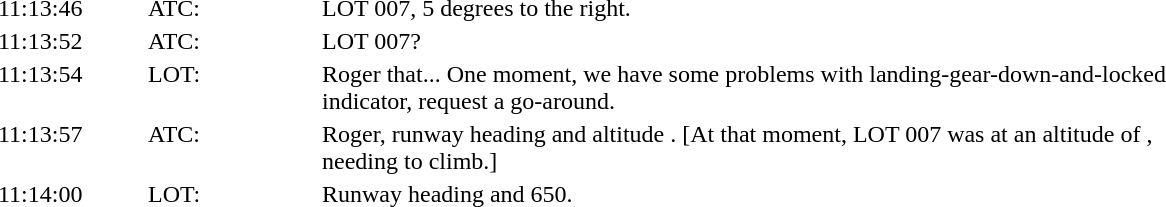<table cellpadding="1" align="center" style="border:none;">
<tr>
<th style="width:6.0em;"></th>
<th style="width:7.0em;"></th>
<th style="width:37.0em;"></th>
</tr>
<tr style="vertical-align:top;">
<td>11:13:46</td>
<td>ATC:</td>
<td>LOT 007, 5 degrees to the right.</td>
</tr>
<tr style="vertical-align:top;">
<td>11:13:52</td>
<td>ATC:</td>
<td>LOT 007?</td>
</tr>
<tr style="vertical-align:top;">
<td>11:13:54</td>
<td>LOT:</td>
<td>Roger that... One moment, we have some problems with landing-gear-down-and-locked indicator, request a go-around.</td>
</tr>
<tr style="vertical-align:top;">
<td>11:13:57</td>
<td>ATC:</td>
<td>Roger, runway heading and altitude . [At that moment, LOT 007 was at an altitude of , needing to climb.]</td>
</tr>
<tr>
<td>11:14:00</td>
<td>LOT:</td>
<td>Runway heading and 650.</td>
</tr>
</table>
